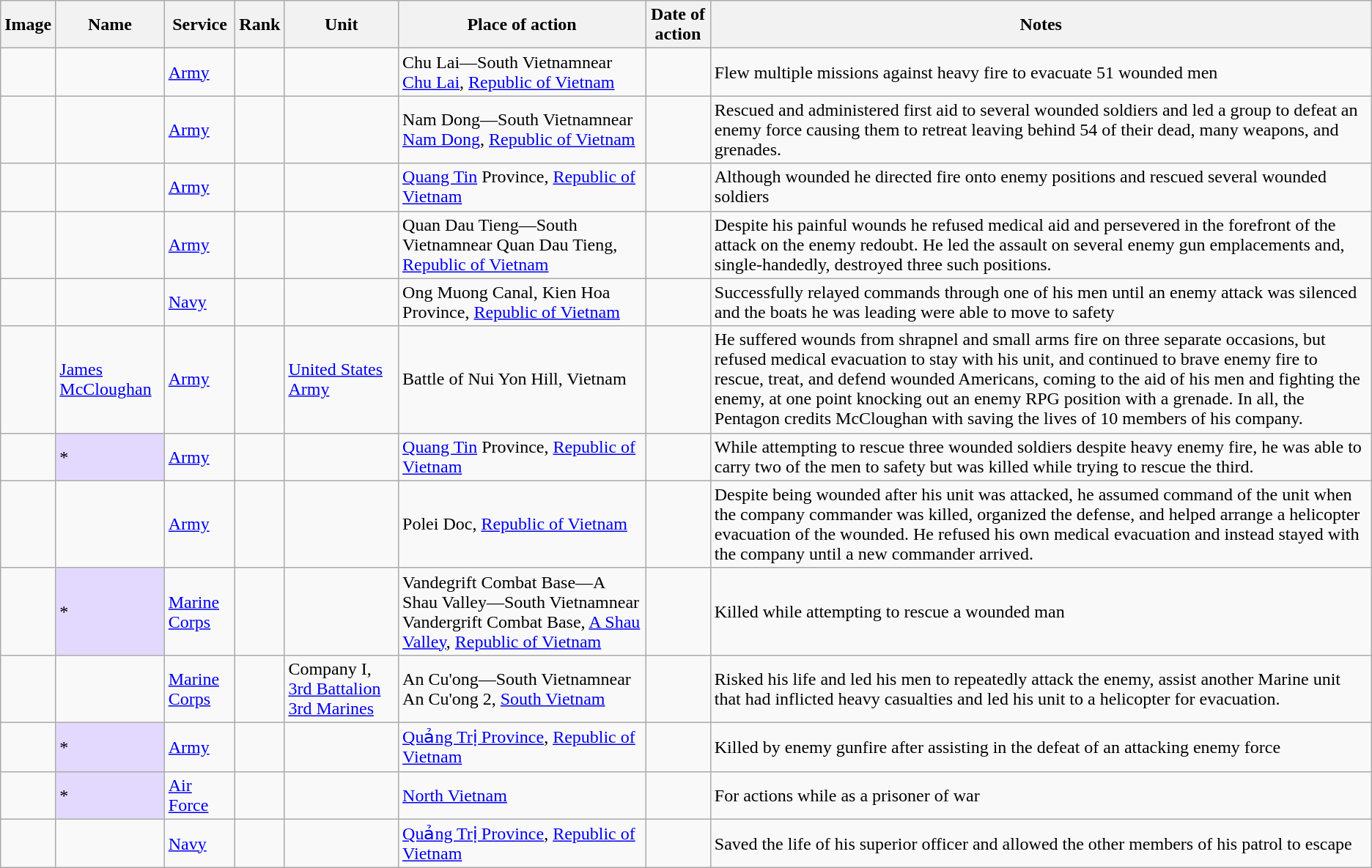<table class="wikitable sortable">
<tr>
<th class="unsortable">Image</th>
<th>Name</th>
<th>Service</th>
<th>Rank</th>
<th>Unit</th>
<th>Place of action</th>
<th>Date of action</th>
<th class="unsortable">Notes</th>
</tr>
<tr>
<td></td>
<td></td>
<td><a href='#'>Army</a></td>
<td></td>
<td></td>
<td><span>Chu Lai—South Vietnam</span>near <a href='#'>Chu Lai</a>, <a href='#'>Republic of Vietnam</a></td>
<td></td>
<td>Flew multiple missions against heavy fire to evacuate 51 wounded men</td>
</tr>
<tr>
<td></td>
<td></td>
<td><a href='#'>Army</a></td>
<td></td>
<td></td>
<td><span>Nam Dong—South Vietnam</span>near <a href='#'>Nam Dong</a>, <a href='#'>Republic of Vietnam</a></td>
<td></td>
<td>Rescued and administered first aid to several wounded soldiers and led a group to defeat an enemy force causing them to retreat leaving behind 54 of their dead, many weapons, and grenades.</td>
</tr>
<tr>
<td></td>
<td></td>
<td><a href='#'>Army</a></td>
<td></td>
<td></td>
<td><a href='#'>Quang Tin</a> Province, <a href='#'>Republic of Vietnam</a></td>
<td></td>
<td>Although wounded he directed fire onto enemy positions and rescued several wounded soldiers</td>
</tr>
<tr>
<td></td>
<td></td>
<td><a href='#'>Army</a></td>
<td></td>
<td></td>
<td><span>Quan Dau Tieng—South Vietnam</span>near Quan Dau Tieng, <a href='#'>Republic of Vietnam</a></td>
<td></td>
<td>Despite his painful wounds he refused medical aid and persevered in the forefront of the attack on the enemy redoubt. He led the assault on several enemy gun emplacements and, single-handedly, destroyed three such positions.</td>
</tr>
<tr>
<td></td>
<td></td>
<td><a href='#'>Navy</a></td>
<td></td>
<td></td>
<td>Ong Muong Canal, Kien Hoa Province, <a href='#'>Republic of Vietnam</a></td>
<td></td>
<td>Successfully relayed commands through one of his men until an enemy attack was silenced and the boats he was leading were able to move to safety</td>
</tr>
<tr>
<td></td>
<td><a href='#'>James McCloughan</a></td>
<td><a href='#'>Army</a></td>
<td></td>
<td><a href='#'>United States Army</a></td>
<td>Battle of Nui Yon Hill, Vietnam</td>
<td></td>
<td>He suffered wounds from shrapnel and small arms fire on three separate occasions, but refused medical evacuation to stay with his unit, and continued to brave enemy fire to rescue, treat, and defend wounded Americans, coming to the aid of his men and fighting the enemy, at one point knocking out an enemy RPG position with a grenade. In all, the Pentagon credits McCloughan with saving the lives of 10 members of his company.</td>
</tr>
<tr>
<td></td>
<td style="background:#e3d9ff;">*</td>
<td><a href='#'>Army</a></td>
<td></td>
<td></td>
<td><a href='#'>Quang Tin</a> Province, <a href='#'>Republic of Vietnam</a></td>
<td></td>
<td>While attempting to rescue three wounded soldiers despite heavy enemy fire, he was able to carry two of the men to safety but was killed while trying to rescue the third.</td>
</tr>
<tr>
<td></td>
<td></td>
<td><a href='#'>Army</a></td>
<td></td>
<td></td>
<td>Polei Doc, <a href='#'>Republic of Vietnam</a></td>
<td></td>
<td>Despite being wounded after his unit was attacked, he assumed command of the unit when the company commander was killed, organized the defense, and helped arrange a helicopter evacuation of the wounded. He refused his own medical evacuation and instead stayed with the company until a new commander arrived.</td>
</tr>
<tr>
<td></td>
<td style="background:#e3d9ff;">*</td>
<td><a href='#'>Marine Corps</a></td>
<td></td>
<td></td>
<td><span>Vandegrift Combat Base—A Shau Valley—South Vietnam</span>near Vandergrift Combat Base, <a href='#'>A Shau Valley</a>, <a href='#'>Republic of Vietnam</a></td>
<td></td>
<td>Killed while attempting to rescue a wounded man</td>
</tr>
<tr>
<td></td>
<td></td>
<td><a href='#'>Marine Corps</a></td>
<td></td>
<td>Company I, <a href='#'>3rd Battalion 3rd Marines</a></td>
<td><span>An Cu'ong—South Vietnam</span>near An Cu'ong 2, <a href='#'>South Vietnam</a></td>
<td></td>
<td>Risked his life and led his men to repeatedly attack the enemy, assist another Marine unit that had inflicted heavy casualties and led his unit to a helicopter for evacuation.</td>
</tr>
<tr>
<td></td>
<td style="background:#e3d9ff;">*</td>
<td><a href='#'>Army</a></td>
<td></td>
<td></td>
<td><a href='#'>Quảng Trị Province</a>, <a href='#'>Republic of Vietnam</a></td>
<td></td>
<td>Killed by enemy gunfire after assisting in the defeat of an attacking enemy force</td>
</tr>
<tr>
<td></td>
<td style="background:#e3d9ff;">*</td>
<td><a href='#'>Air Force</a></td>
<td></td>
<td></td>
<td><a href='#'>North Vietnam</a></td>
<td></td>
<td>For actions while as a prisoner of war</td>
</tr>
<tr>
<td></td>
<td></td>
<td><a href='#'>Navy</a></td>
<td></td>
<td></td>
<td><a href='#'>Quảng Trị Province</a>, <a href='#'>Republic of Vietnam</a></td>
<td></td>
<td>Saved the life of his superior officer and allowed the other members of his patrol to escape</td>
</tr>
</table>
